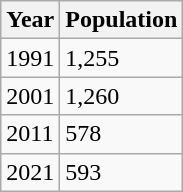<table class="wikitable">
<tr>
<th>Year</th>
<th>Population</th>
</tr>
<tr>
<td>1991</td>
<td>1,255</td>
</tr>
<tr>
<td>2001</td>
<td>1,260</td>
</tr>
<tr>
<td>2011</td>
<td>578</td>
</tr>
<tr>
<td>2021</td>
<td>593</td>
</tr>
</table>
